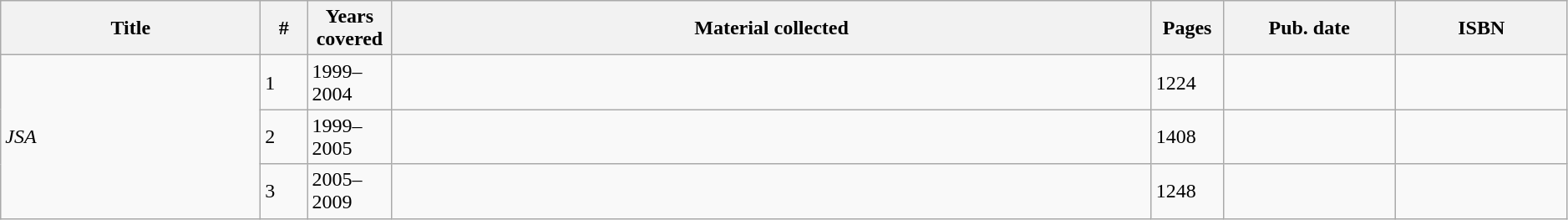<table class="wikitable sortable" width=99%>
<tr>
<th width="200px">Title</th>
<th class="unsortable" width="30px">#</th>
<th width="60px">Years covered</th>
<th class="unsortable">Material collected</th>
<th width="50px">Pages</th>
<th width="130px">Pub. date</th>
<th class="unsortable" width="130px">ISBN</th>
</tr>
<tr>
<td rowspan="3"><em>JSA</em></td>
<td>1</td>
<td>1999–2004</td>
<td></td>
<td>1224</td>
<td></td>
<td></td>
</tr>
<tr>
<td>2</td>
<td>1999–2005</td>
<td></td>
<td>1408</td>
<td></td>
<td></td>
</tr>
<tr>
<td>3</td>
<td>2005–2009</td>
<td></td>
<td>1248</td>
<td></td>
<td></td>
</tr>
</table>
